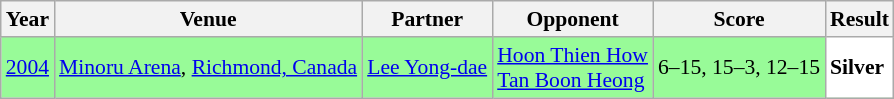<table class="sortable wikitable" style="font-size: 90%;">
<tr>
<th>Year</th>
<th>Venue</th>
<th>Partner</th>
<th>Opponent</th>
<th>Score</th>
<th>Result</th>
</tr>
<tr style="background:#98FB98">
<td align="center"><a href='#'>2004</a></td>
<td align="left"><a href='#'>Minoru Arena</a>, <a href='#'>Richmond, Canada</a></td>
<td align="left"> <a href='#'>Lee Yong-dae</a></td>
<td align="left"> <a href='#'>Hoon Thien How</a> <br>  <a href='#'>Tan Boon Heong</a></td>
<td align="left">6–15, 15–3, 12–15</td>
<td style="text-align:left; background:white"> <strong>Silver</strong></td>
</tr>
</table>
